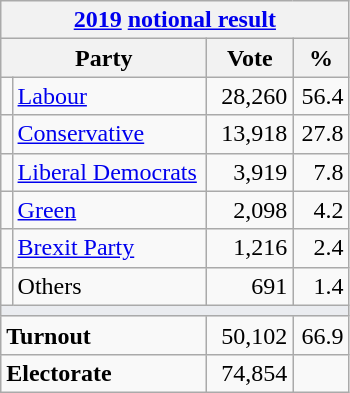<table class="wikitable">
<tr>
<th colspan="4"><a href='#'>2019</a> <a href='#'>notional result</a></th>
</tr>
<tr>
<th bgcolor="#DDDDFF" width="130px" colspan="2">Party</th>
<th bgcolor="#DDDDFF" width="50px">Vote</th>
<th bgcolor="#DDDDFF" width="30px">%</th>
</tr>
<tr>
<td></td>
<td><a href='#'>Labour</a></td>
<td align=right>28,260</td>
<td align=right>56.4</td>
</tr>
<tr>
<td></td>
<td><a href='#'>Conservative</a></td>
<td align=right>13,918</td>
<td align=right>27.8</td>
</tr>
<tr>
<td></td>
<td><a href='#'>Liberal Democrats</a></td>
<td align=right>3,919</td>
<td align=right>7.8</td>
</tr>
<tr>
<td></td>
<td><a href='#'>Green</a></td>
<td align=right>2,098</td>
<td align=right>4.2</td>
</tr>
<tr>
<td></td>
<td><a href='#'>Brexit Party</a></td>
<td align=right>1,216</td>
<td align=right>2.4</td>
</tr>
<tr>
<td></td>
<td>Others</td>
<td align=right>691</td>
<td align=right>1.4</td>
</tr>
<tr>
<td colspan="4" bgcolor="#EAECF0"></td>
</tr>
<tr>
<td colspan="2"><strong>Turnout</strong></td>
<td align=right>50,102</td>
<td align=right>66.9</td>
</tr>
<tr>
<td colspan="2"><strong>Electorate</strong></td>
<td align=right>74,854</td>
</tr>
</table>
